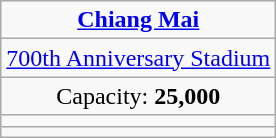<table class="wikitable" style="text-align:center">
<tr>
<td><strong><a href='#'>Chiang Mai</a></strong></td>
</tr>
<tr>
<td><a href='#'>700th Anniversary Stadium</a></td>
</tr>
<tr>
<td>Capacity: <strong>25,000</strong></td>
</tr>
<tr>
<td></td>
</tr>
<tr>
<td rowspan=2 colspan=3></td>
</tr>
</table>
